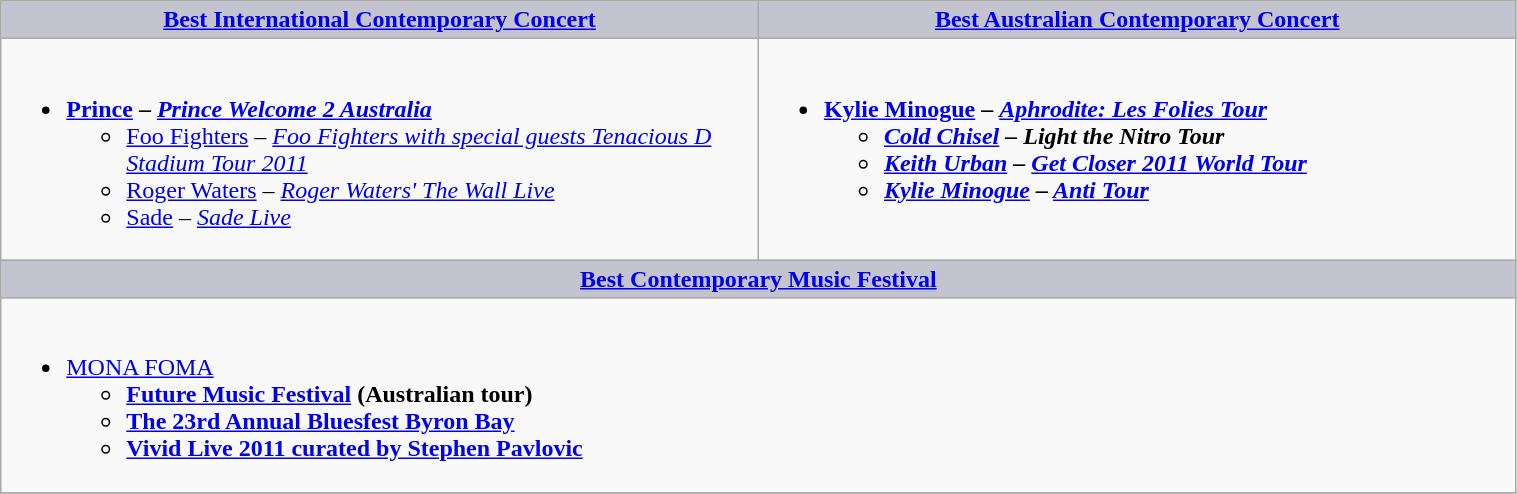<table class=wikitable width="80%" border="1" cellpadding="5" cellspacing="0" align="centre">
<tr>
<th style="background:#C4C3D0;width:50%"><a href='#'>Best International Contemporary Concert</a></th>
<th style="background:#C4C3D0;width:50%"><a href='#'>Best Australian Contemporary Concert</a></th>
</tr>
<tr>
<td valign="top"><br><ul><li><strong><a href='#'>Prince</a> – <a href='#'><em>Prince Welcome 2 Australia</em></a></strong><ul><li><a href='#'>Foo Fighters</a> – <a href='#'><em>Foo Fighters with special guests Tenacious D Stadium Tour 2011</em></a></li><li><a href='#'>Roger Waters</a> – <a href='#'><em>Roger Waters' The Wall Live</em></a></li><li><a href='#'>Sade</a> – <em><a href='#'>Sade Live</a></em></li></ul></li></ul></td>
<td valign="top"><br><ul><li><strong><a href='#'>Kylie Minogue</a> – <em><a href='#'>Aphrodite: Les Folies Tour</a><strong><em><ul><li><a href='#'>Cold Chisel</a> – </em>Light the Nitro Tour<em></li><li><a href='#'>Keith Urban</a> – </em><a href='#'>Get Closer 2011 World Tour</a><em></li><li><a href='#'>Kylie Minogue</a> – </em><a href='#'>Anti Tour</a><em></li></ul></li></ul></td>
</tr>
<tr>
<th colspan=2 style="background:#C4C3D0;"><a href='#'>Best Contemporary Music Festival</a></th>
</tr>
<tr>
<td colspan=2 valign="top"><br><ul><li></strong><a href='#'>MONA FOMA</a><strong><ul><li><a href='#'>Future Music Festival</a> (Australian tour)</li><li><a href='#'>The 23rd Annual Bluesfest Byron Bay</a></li><li><a href='#'>Vivid Live 2011 curated by Stephen Pavlovic</a></li></ul></li></ul></td>
</tr>
<tr>
</tr>
</table>
